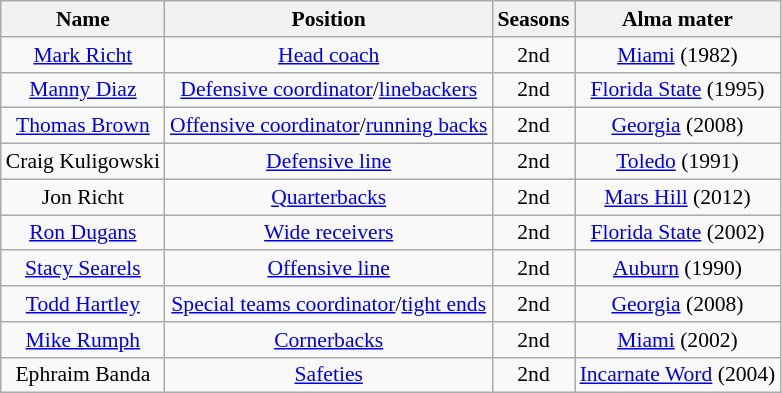<table class="wikitable" border="1" style="font-size:90%;">
<tr>
<th>Name</th>
<th>Position</th>
<th>Seasons</th>
<th>Alma mater</th>
</tr>
<tr style="text-align:center;">
<td><a href='#'>Mark Richt</a></td>
<td><a href='#'>Head coach</a></td>
<td>2nd</td>
<td><a href='#'>Miami</a> (1982)</td>
</tr>
<tr style="text-align:center;">
<td><a href='#'>Manny Diaz</a></td>
<td><a href='#'>Defensive coordinator</a>/<a href='#'>linebackers</a></td>
<td>2nd</td>
<td><a href='#'>Florida State</a> (1995)</td>
</tr>
<tr style="text-align:center;">
<td><a href='#'>Thomas Brown</a></td>
<td><a href='#'>Offensive coordinator</a>/<a href='#'>running backs</a></td>
<td>2nd</td>
<td><a href='#'>Georgia</a> (2008)</td>
</tr>
<tr style="text-align:center;">
<td>Craig Kuligowski</td>
<td><a href='#'>Defensive line</a></td>
<td>2nd</td>
<td><a href='#'>Toledo</a> (1991)</td>
</tr>
<tr style="text-align:center;">
<td>Jon Richt</td>
<td><a href='#'>Quarterbacks</a></td>
<td>2nd</td>
<td><a href='#'>Mars Hill</a> (2012)</td>
</tr>
<tr style="text-align:center;">
<td><a href='#'>Ron Dugans</a></td>
<td><a href='#'>Wide receivers</a></td>
<td>2nd</td>
<td><a href='#'>Florida State</a> (2002)</td>
</tr>
<tr style="text-align:center;">
<td><a href='#'>Stacy Searels</a></td>
<td><a href='#'>Offensive line</a></td>
<td>2nd</td>
<td><a href='#'>Auburn</a> (1990)</td>
</tr>
<tr style="text-align:center;">
<td><a href='#'>Todd Hartley</a></td>
<td><a href='#'>Special teams coordinator</a>/<a href='#'>tight ends</a></td>
<td>2nd</td>
<td><a href='#'>Georgia</a> (2008)</td>
</tr>
<tr style="text-align:center;">
<td><a href='#'>Mike Rumph</a></td>
<td><a href='#'>Cornerbacks</a></td>
<td>2nd</td>
<td><a href='#'>Miami</a> (2002)</td>
</tr>
<tr style="text-align:center;">
<td>Ephraim Banda</td>
<td><a href='#'>Safeties</a></td>
<td>2nd</td>
<td><a href='#'>Incarnate Word</a> (2004)</td>
</tr>
</table>
